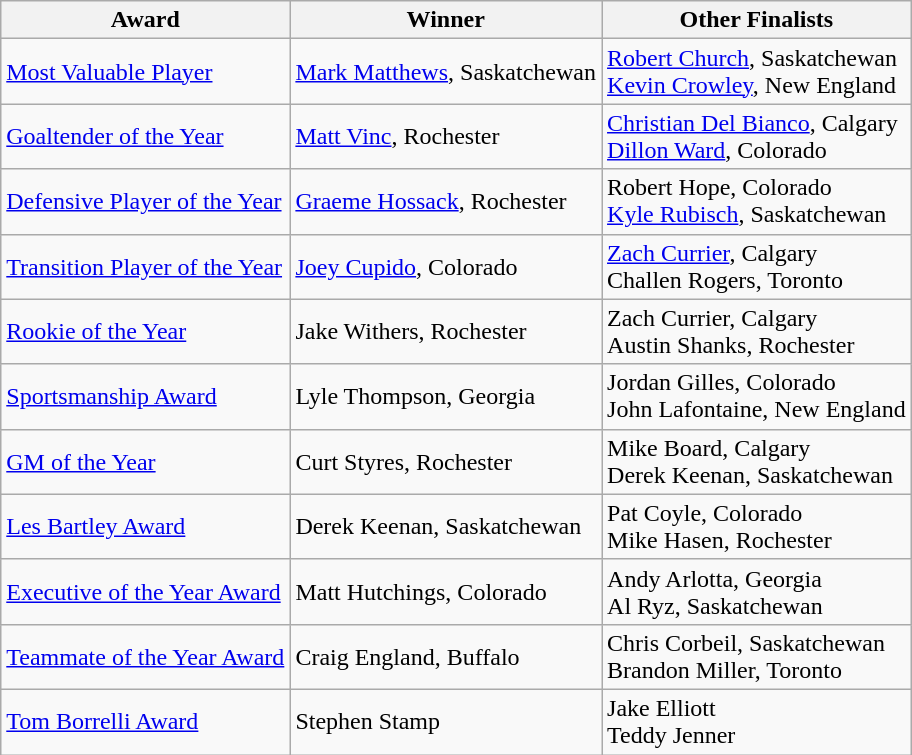<table class="wikitable">
<tr>
<th>Award</th>
<th>Winner</th>
<th>Other Finalists</th>
</tr>
<tr>
<td><a href='#'>Most Valuable Player</a></td>
<td><a href='#'>Mark Matthews</a>, Saskatchewan</td>
<td><a href='#'>Robert Church</a>, Saskatchewan<br><a href='#'>Kevin Crowley</a>, New England</td>
</tr>
<tr>
<td><a href='#'>Goaltender of the Year</a></td>
<td><a href='#'>Matt Vinc</a>, Rochester</td>
<td><a href='#'>Christian Del Bianco</a>, Calgary<br><a href='#'>Dillon Ward</a>, Colorado</td>
</tr>
<tr>
<td><a href='#'>Defensive Player of the Year</a></td>
<td><a href='#'>Graeme Hossack</a>, Rochester</td>
<td>Robert Hope, Colorado<br><a href='#'>Kyle Rubisch</a>, Saskatchewan</td>
</tr>
<tr>
<td><a href='#'>Transition Player of the Year</a></td>
<td><a href='#'>Joey Cupido</a>, Colorado</td>
<td><a href='#'>Zach Currier</a>, Calgary<br>Challen Rogers, Toronto</td>
</tr>
<tr>
<td><a href='#'>Rookie of the Year</a></td>
<td>Jake Withers, Rochester</td>
<td>Zach Currier, Calgary<br>Austin Shanks, Rochester</td>
</tr>
<tr>
<td><a href='#'>Sportsmanship Award</a></td>
<td>Lyle Thompson, Georgia</td>
<td>Jordan Gilles, Colorado<br>John Lafontaine, New England</td>
</tr>
<tr>
<td><a href='#'>GM of the Year</a></td>
<td>Curt Styres, Rochester</td>
<td>Mike Board, Calgary<br>Derek Keenan, Saskatchewan</td>
</tr>
<tr>
<td><a href='#'>Les Bartley Award</a></td>
<td>Derek Keenan, Saskatchewan</td>
<td>Pat Coyle, Colorado<br>Mike Hasen, Rochester</td>
</tr>
<tr>
<td><a href='#'>Executive of the Year Award</a></td>
<td>Matt Hutchings, Colorado</td>
<td>Andy Arlotta, Georgia<br>Al Ryz, Saskatchewan</td>
</tr>
<tr>
<td><a href='#'>Teammate of the Year Award</a></td>
<td>Craig England, Buffalo</td>
<td>Chris Corbeil, Saskatchewan<br>Brandon Miller, Toronto</td>
</tr>
<tr>
<td><a href='#'>Tom Borrelli Award</a></td>
<td>Stephen Stamp</td>
<td>Jake Elliott<br>Teddy Jenner</td>
</tr>
</table>
